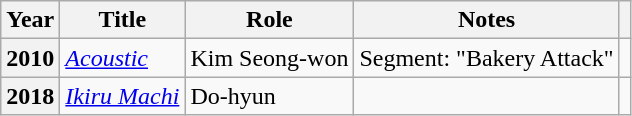<table class="wikitable plainrowheaders sortable">
<tr>
<th>Year</th>
<th>Title</th>
<th>Role</th>
<th>Notes</th>
<th></th>
</tr>
<tr>
<th scope="row">2010</th>
<td><em><a href='#'>Acoustic</a></em></td>
<td>Kim Seong-won</td>
<td>Segment: "Bakery Attack"</td>
<td></td>
</tr>
<tr>
<th scope="row">2018</th>
<td><em><a href='#'>Ikiru Machi</a></em></td>
<td>Do-hyun</td>
<td></td>
<td></td>
</tr>
</table>
